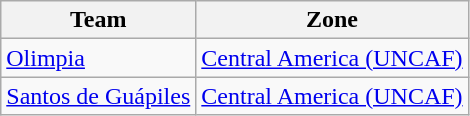<table class="wikitable">
<tr>
<th>Team</th>
<th>Zone</th>
</tr>
<tr>
<td> <a href='#'>Olimpia</a></td>
<td><a href='#'>Central America (UNCAF)</a></td>
</tr>
<tr>
<td> <a href='#'>Santos de Guápiles</a></td>
<td><a href='#'>Central America (UNCAF)</a></td>
</tr>
</table>
